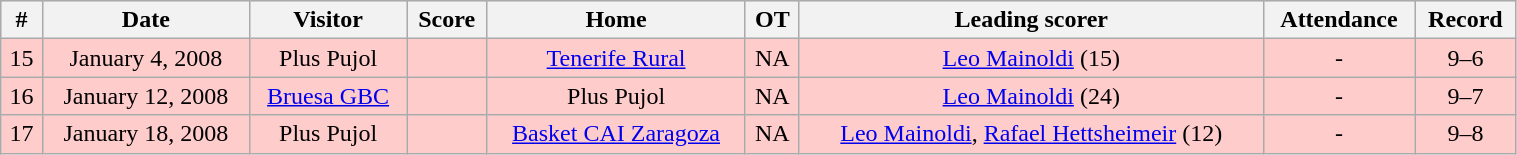<table class="wikitable" width="80%">
<tr align="center" bgcolor="#dddddd">
<th>#</th>
<th>Date</th>
<th>Visitor</th>
<th>Score</th>
<th>Home</th>
<th>OT</th>
<th>Leading scorer</th>
<th>Attendance</th>
<th>Record</th>
</tr>
<tr align="center" bgcolor="#ffcccc">
<td>15</td>
<td>January 4, 2008</td>
<td>Plus Pujol</td>
<td></td>
<td><a href='#'>Tenerife Rural</a></td>
<td>NA</td>
<td><a href='#'>Leo Mainoldi</a> (15)</td>
<td>-</td>
<td>9–6</td>
</tr>
<tr align="center" bgcolor="#ffcccc">
<td>16</td>
<td>January 12, 2008</td>
<td><a href='#'>Bruesa GBC</a></td>
<td></td>
<td>Plus Pujol</td>
<td>NA</td>
<td><a href='#'>Leo Mainoldi</a> (24)</td>
<td>-</td>
<td>9–7</td>
</tr>
<tr align="center" bgcolor="#ffcccc">
<td>17</td>
<td>January 18, 2008</td>
<td>Plus Pujol</td>
<td></td>
<td><a href='#'>Basket CAI Zaragoza</a></td>
<td>NA</td>
<td><a href='#'>Leo Mainoldi</a>, <a href='#'>Rafael Hettsheimeir</a> (12)</td>
<td>-</td>
<td>9–8</td>
</tr>
</table>
